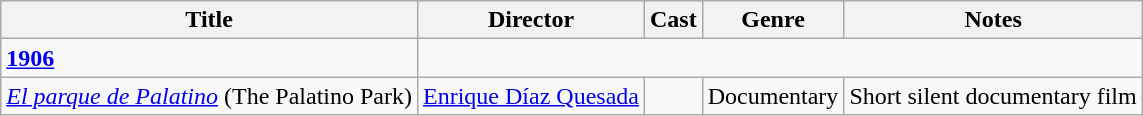<table class="wikitable">
<tr>
<th>Title</th>
<th>Director</th>
<th>Cast</th>
<th>Genre</th>
<th>Notes</th>
</tr>
<tr>
<td><strong><a href='#'>1906</a></strong></td>
</tr>
<tr>
<td><em><a href='#'>El parque de Palatino</a></em> (The Palatino Park)</td>
<td><a href='#'>Enrique Díaz Quesada</a></td>
<td></td>
<td>Documentary</td>
<td>Short silent documentary film</td>
</tr>
</table>
